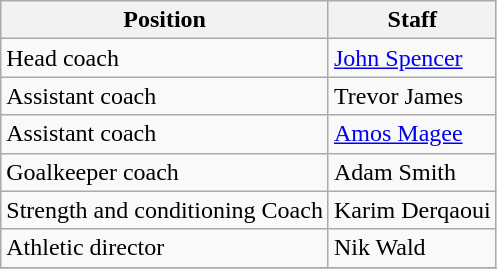<table class="wikitable">
<tr>
<th>Position</th>
<th>Staff</th>
</tr>
<tr>
<td>Head coach</td>
<td> <a href='#'>John Spencer</a></td>
</tr>
<tr>
<td>Assistant coach</td>
<td> Trevor James</td>
</tr>
<tr>
<td>Assistant coach</td>
<td> <a href='#'>Amos Magee</a></td>
</tr>
<tr>
<td>Goalkeeper coach</td>
<td> Adam Smith</td>
</tr>
<tr>
<td>Strength and conditioning Coach</td>
<td> Karim Derqaoui</td>
</tr>
<tr>
<td>Athletic director</td>
<td> Nik Wald</td>
</tr>
<tr>
</tr>
</table>
